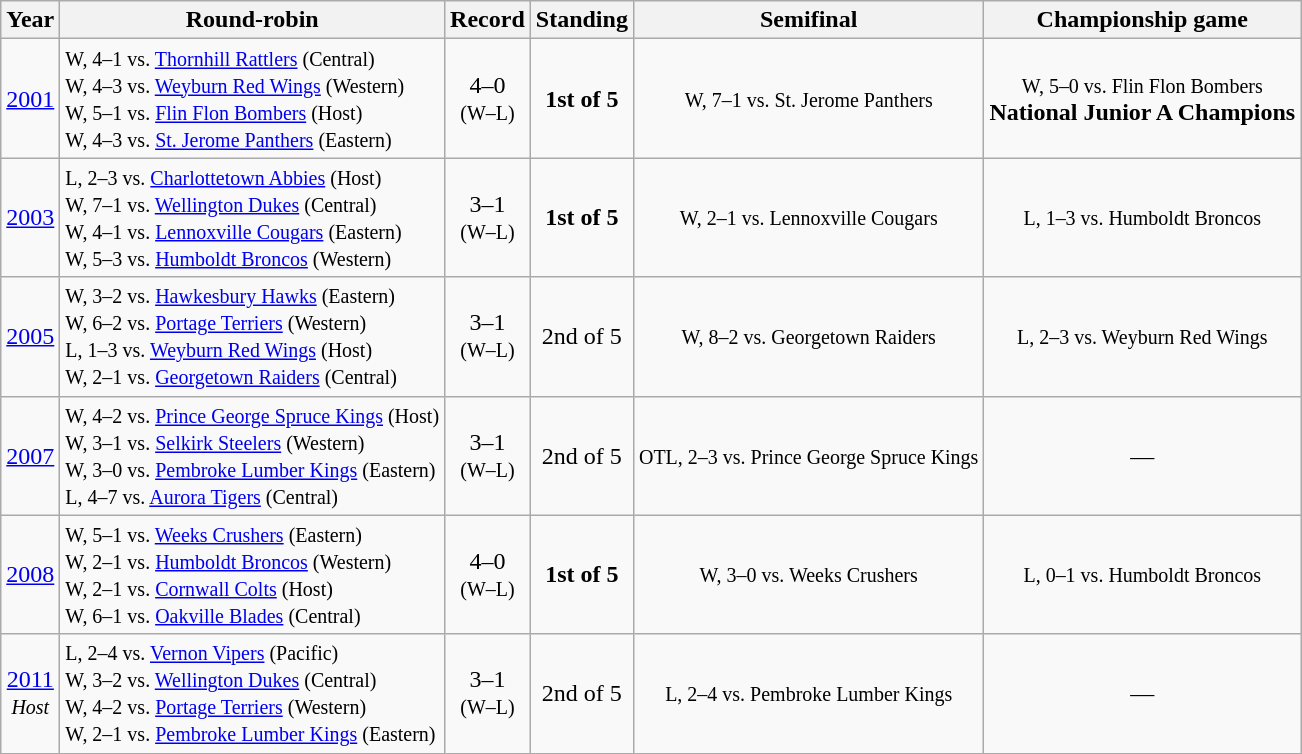<table class="wikitable" style="text-align:center">
<tr>
<th>Year</th>
<th>Round-robin</th>
<th>Record</th>
<th>Standing</th>
<th>Semifinal</th>
<th>Championship game</th>
</tr>
<tr>
<td><a href='#'>2001</a></td>
<td align=left><small>W, 4–1 vs. <a href='#'>Thornhill Rattlers</a> (Central)<br>W, 4–3 vs. <a href='#'>Weyburn Red Wings</a> (Western)<br>W, 5–1 vs. <a href='#'>Flin Flon Bombers</a> (Host)<br>W, 4–3 vs. <a href='#'>St. Jerome Panthers</a> (Eastern)</small></td>
<td>4–0<br><small>(W–L)</small></td>
<td><strong>1st of 5</strong></td>
<td><small>W, 7–1 vs. St. Jerome Panthers</small></td>
<td><small>W, 5–0 vs. Flin Flon Bombers</small><br><strong>National Junior A Champions</strong></td>
</tr>
<tr>
<td><a href='#'>2003</a></td>
<td align=left><small>L, 2–3 vs. <a href='#'>Charlottetown Abbies</a> (Host)<br>W, 7–1 vs. <a href='#'>Wellington Dukes</a> (Central)<br>W, 4–1 vs. <a href='#'>Lennoxville Cougars</a> (Eastern)<br>W, 5–3 vs. <a href='#'>Humboldt Broncos</a> (Western)</small></td>
<td>3–1<br><small>(W–L)</small></td>
<td><strong>1st of 5</strong></td>
<td><small>W, 2–1 vs. Lennoxville Cougars</small></td>
<td><small>L, 1–3 vs. Humboldt Broncos</small></td>
</tr>
<tr>
<td><a href='#'>2005</a></td>
<td align=left><small>W, 3–2 vs. <a href='#'>Hawkesbury Hawks</a> (Eastern)<br>W, 6–2 vs. <a href='#'>Portage Terriers</a> (Western)<br>L, 1–3 vs. <a href='#'>Weyburn Red Wings</a> (Host)<br>W, 2–1 vs. <a href='#'>Georgetown Raiders</a> (Central)</small></td>
<td>3–1<br><small>(W–L)</small></td>
<td>2nd of 5</td>
<td><small>W, 8–2 vs. Georgetown Raiders</small></td>
<td><small>L, 2–3 vs. Weyburn Red Wings</small></td>
</tr>
<tr>
<td><a href='#'>2007</a></td>
<td align=left><small>W, 4–2 vs. <a href='#'>Prince George Spruce Kings</a> (Host)<br>W, 3–1 vs. <a href='#'>Selkirk Steelers</a> (Western)<br>W, 3–0 vs. <a href='#'>Pembroke Lumber Kings</a> (Eastern)<br>L, 4–7 vs. <a href='#'>Aurora Tigers</a> (Central)</small></td>
<td>3–1<br><small>(W–L)</small></td>
<td>2nd of 5</td>
<td><small>OTL, 2–3 vs. Prince George Spruce Kings</small></td>
<td>—</td>
</tr>
<tr>
<td><a href='#'>2008</a></td>
<td align=left><small>W, 5–1 vs. <a href='#'>Weeks Crushers</a> (Eastern)<br>W, 2–1 vs. <a href='#'>Humboldt Broncos</a> (Western)<br>W, 2–1 vs. <a href='#'>Cornwall Colts</a> (Host)<br>W, 6–1 vs. <a href='#'>Oakville Blades</a> (Central)</small></td>
<td>4–0<br><small>(W–L)</small></td>
<td><strong>1st of 5</strong></td>
<td><small>W, 3–0 vs. Weeks Crushers</small></td>
<td><small>L, 0–1 vs. Humboldt Broncos</small></td>
</tr>
<tr>
<td><a href='#'>2011</a><br><small><em>Host</em></small></td>
<td align=left><small>L, 2–4 vs. <a href='#'>Vernon Vipers</a> (Pacific)<br>W, 3–2 vs. <a href='#'>Wellington Dukes</a> (Central)<br>W, 4–2 vs. <a href='#'>Portage Terriers</a> (Western)<br>W, 2–1 vs. <a href='#'>Pembroke Lumber Kings</a> (Eastern)</small></td>
<td>3–1<br><small>(W–L)</small></td>
<td>2nd of 5</td>
<td><small>L, 2–4 vs. Pembroke Lumber Kings</small></td>
<td>—</td>
</tr>
</table>
